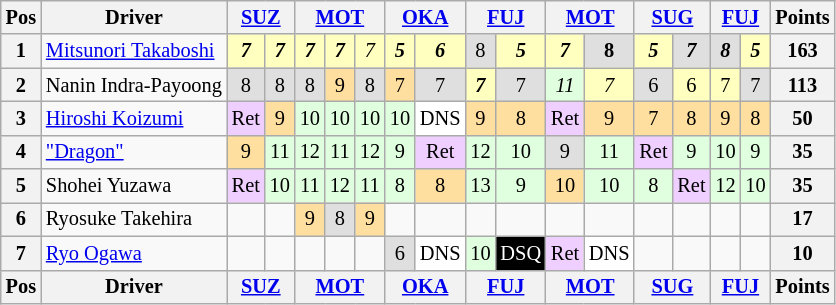<table class="wikitable" style="font-size:85%; text-align:center">
<tr style="background:#f9f9f9" valign="top">
<th valign="middle">Pos</th>
<th valign="middle">Driver</th>
<th colspan=2><a href='#'>SUZ</a></th>
<th colspan=3><a href='#'>MOT</a></th>
<th colspan=2><a href='#'>OKA</a></th>
<th colspan=2><a href='#'>FUJ</a></th>
<th colspan=2><a href='#'>MOT</a></th>
<th colspan=2><a href='#'>SUG</a></th>
<th colspan=2><a href='#'>FUJ</a></th>
<th valign="middle">Points</th>
</tr>
<tr>
<th>1</th>
<td align="left"> <a href='#'>Mitsunori Takaboshi</a></td>
<td style="background:#FFFFBF;"><strong><em>7</em></strong></td>
<td style="background:#FFFFBF;"><strong><em>7</em></strong></td>
<td style="background:#FFFFBF;"><strong><em>7</em></strong></td>
<td style="background:#FFFFBF;"><strong><em>7</em></strong></td>
<td style="background:#FFFFBF;"><em>7</em></td>
<td style="background:#FFFFBF;"><strong><em>5</em></strong></td>
<td style="background:#FFFFBF;"><strong><em>6</em></strong></td>
<td style="background:#DFDFDF;">8</td>
<td style="background:#FFFFBF;"><strong><em>5</em></strong></td>
<td style="background:#FFFFBF;"><strong><em>7</em></strong></td>
<td style="background:#DFDFDF;"><strong>8</strong></td>
<td style="background:#FFFFBF;"><strong><em>5</em></strong></td>
<td style="background:#DFDFDF;"><strong><em>7</em></strong></td>
<td style="background:#DFDFDF;"><strong><em>8</em></strong></td>
<td style="background:#FFFFBF;"><strong><em>5</em></strong></td>
<th>163</th>
</tr>
<tr>
<th>2</th>
<td align="left"> Nanin Indra-Payoong</td>
<td style="background:#DFDFDF;">8</td>
<td style="background:#DFDFDF;">8</td>
<td style="background:#DFDFDF;">8</td>
<td style="background:#FFDF9F;">9</td>
<td style="background:#DFDFDF;">8</td>
<td style="background:#FFDF9F;">7</td>
<td style="background:#DFDFDF;">7</td>
<td style="background:#FFFFBF;"><strong><em>7</em></strong></td>
<td style="background:#DFDFDF;">7</td>
<td style="background:#DFFFDF;"><em>11</em></td>
<td style="background:#FFFFBF;"><em>7</em></td>
<td style="background:#DFDFDF;">6</td>
<td style="background:#FFFFBF;">6</td>
<td style="background:#FFFFBF;">7</td>
<td style="background:#DFDFDF;">7</td>
<th>113</th>
</tr>
<tr>
<th>3</th>
<td align="left"> <a href='#'>Hiroshi Koizumi</a></td>
<td style="background:#EFCFFF;">Ret</td>
<td style="background:#FFDF9F;">9</td>
<td style="background:#DFFFDF;">10</td>
<td style="background:#DFFFDF;">10</td>
<td style="background:#DFFFDF;">10</td>
<td style="background:#DFFFDF;">10</td>
<td style="background:#FFFFFF;">DNS</td>
<td style="background:#FFDF9F;">9</td>
<td style="background:#FFDF9F;">8</td>
<td style="background:#EFCFFF;">Ret</td>
<td style="background:#FFDF9F;">9</td>
<td style="background:#FFDF9F;">7</td>
<td style="background:#FFDF9F;">8</td>
<td style="background:#FFDF9F;">9</td>
<td style="background:#FFDF9F;">8</td>
<th>50</th>
</tr>
<tr>
<th>4</th>
<td align="left"> <a href='#'>"Dragon"</a></td>
<td style="background:#FFDF9F;">9</td>
<td style="background:#DFFFDF;">11</td>
<td style="background:#DFFFDF;">12</td>
<td style="background:#DFFFDF;">11</td>
<td style="background:#DFFFDF;">12</td>
<td style="background:#DFFFDF;">9</td>
<td style="background:#EFCFFF;">Ret</td>
<td style="background:#DFFFDF;">12</td>
<td style="background:#DFFFDF;">10</td>
<td style="background:#DFDFDF;">9</td>
<td style="background:#DFFFDF;">11</td>
<td style="background:#EFCFFF;">Ret</td>
<td style="background:#DFFFDF;">9</td>
<td style="background:#DFFFDF;">10</td>
<td style="background:#DFFFDF;">9</td>
<th>35</th>
</tr>
<tr>
<th>5</th>
<td align="left"> Shohei Yuzawa</td>
<td style="background:#EFCFFF;">Ret</td>
<td style="background:#DFFFDF;">10</td>
<td style="background:#DFFFDF;">11</td>
<td style="background:#DFFFDF;">12</td>
<td style="background:#DFFFDF;">11</td>
<td style="background:#DFFFDF;">8</td>
<td style="background:#FFDF9F;">8</td>
<td style="background:#DFFFDF;">13</td>
<td style="background:#DFFFDF;">9</td>
<td style="background:#FFDF9F;">10</td>
<td style="background:#DFFFDF;">10</td>
<td style="background:#DFFFDF;">8</td>
<td style="background:#EFCFFF;">Ret</td>
<td style="background:#DFFFDF;">12</td>
<td style="background:#DFFFDF;">10</td>
<th>35</th>
</tr>
<tr>
<th>6</th>
<td align="left"> Ryosuke Takehira</td>
<td></td>
<td></td>
<td style="background:#FFDF9F;">9</td>
<td style="background:#DFDFDF;">8</td>
<td style="background:#FFDF9F;">9</td>
<td></td>
<td></td>
<td></td>
<td></td>
<td></td>
<td></td>
<td></td>
<td></td>
<td></td>
<td></td>
<th>17</th>
</tr>
<tr>
<th>7</th>
<td align="left"> <a href='#'>Ryo Ogawa</a></td>
<td></td>
<td></td>
<td></td>
<td></td>
<td></td>
<td style="background:#DFDFDF;">6</td>
<td style="background:#FFFFFF;">DNS</td>
<td style="background:#DFFFDF;">10</td>
<td style="background:black; color:white;">DSQ</td>
<td style="background:#EFCFFF;">Ret</td>
<td style="background:#FFFFFF;">DNS</td>
<td></td>
<td></td>
<td></td>
<td></td>
<th>10</th>
</tr>
<tr>
<th valign="middle">Pos</th>
<th valign="middle">Driver</th>
<th colspan=2><a href='#'>SUZ</a></th>
<th colspan=3><a href='#'>MOT</a></th>
<th colspan=2><a href='#'>OKA</a></th>
<th colspan=2><a href='#'>FUJ</a></th>
<th colspan=2><a href='#'>MOT</a></th>
<th colspan=2><a href='#'>SUG</a></th>
<th colspan=2><a href='#'>FUJ</a></th>
<th valign="middle">Points</th>
</tr>
</table>
